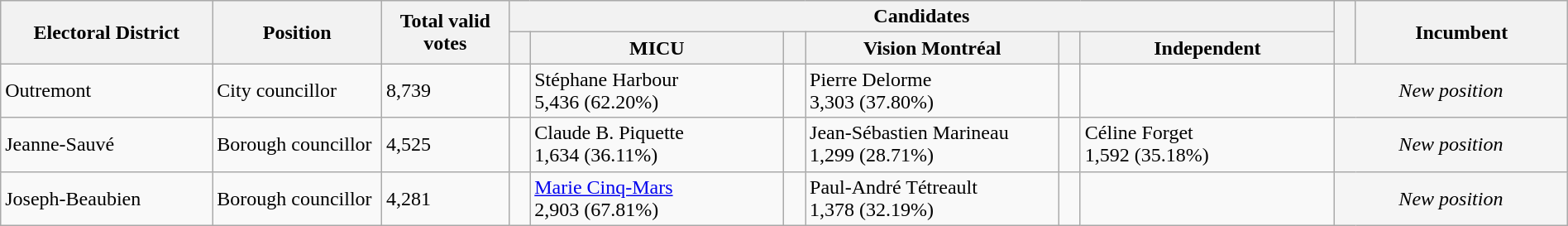<table class="wikitable" width="100%">
<tr>
<th width=10% rowspan=2>Electoral District</th>
<th width=8% rowspan=2>Position</th>
<th width=6% rowspan=2>Total valid votes</th>
<th colspan=6>Candidates</th>
<th width=1% rowspan=2> </th>
<th width=10% rowspan=2>Incumbent</th>
</tr>
<tr>
<th width=1% > </th>
<th width=12% >MICU</th>
<th width=1% > </th>
<th width=12% >Vision Montréal</th>
<th width=1% > </th>
<th width=12% >Independent</th>
</tr>
<tr>
<td>Outremont</td>
<td>City councillor</td>
<td>8,739</td>
<td> </td>
<td>Stéphane Harbour<br>5,436 (62.20%)</td>
<td></td>
<td>Pierre Delorme<br>3,303 (37.80%)</td>
<td></td>
<td></td>
<td colspan="2" style="background:whitesmoke; text-align:center;"><em>New position</em></td>
</tr>
<tr>
<td>Jeanne-Sauvé</td>
<td>Borough councillor</td>
<td>4,525</td>
<td> </td>
<td>Claude B. Piquette<br>1,634 (36.11%)</td>
<td></td>
<td>Jean-Sébastien Marineau<br>1,299 (28.71%)</td>
<td></td>
<td>Céline Forget<br>1,592 (35.18%)</td>
<td colspan="2" style="background:whitesmoke; text-align:center;"><em>New position</em></td>
</tr>
<tr>
<td>Joseph-Beaubien</td>
<td>Borough councillor</td>
<td>4,281</td>
<td> </td>
<td><a href='#'>Marie Cinq-Mars</a><br>2,903 (67.81%)</td>
<td></td>
<td>Paul-André Tétreault<br>1,378 (32.19%)</td>
<td></td>
<td></td>
<td colspan="2" style="background:whitesmoke; text-align:center;"><em>New position</em></td>
</tr>
</table>
